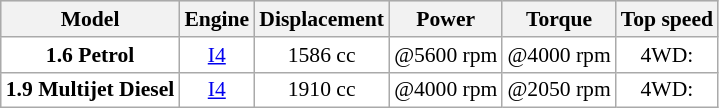<table class="wikitable" style="text-align: center; font-size: 90%;">
<tr style="background:#DCDCDC" align="center" valign="middle">
<th>Model</th>
<th>Engine</th>
<th>Displacement</th>
<th>Power</th>
<th>Torque</th>
<th>Top speed</th>
</tr>
<tr style="background:#ffffff;">
<td><strong>1.6 Petrol</strong></td>
<td><a href='#'>I4</a></td>
<td>1586 cc</td>
<td> @5600 rpm</td>
<td> @4000 rpm</td>
<td>4WD: </td>
</tr>
<tr style="background:#ffffff;">
<td><strong>1.9 Multijet Diesel</strong></td>
<td><a href='#'>I4</a></td>
<td>1910 cc</td>
<td> @4000 rpm</td>
<td> @2050 rpm</td>
<td>4WD: </td>
</tr>
</table>
